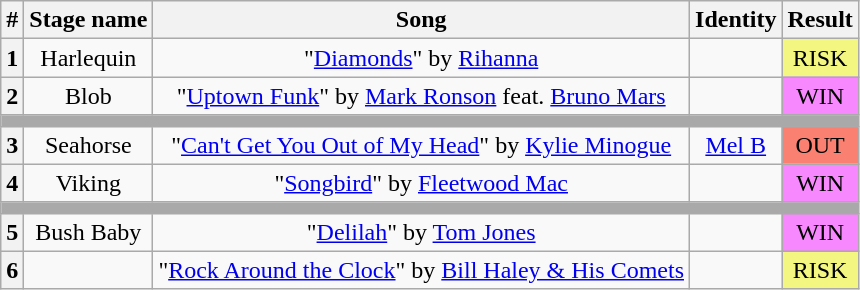<table class="wikitable plainrowheaders" style="text-align: center;">
<tr>
<th>#</th>
<th>Stage name</th>
<th>Song</th>
<th>Identity</th>
<th>Result</th>
</tr>
<tr>
<th>1</th>
<td>Harlequin</td>
<td>"<a href='#'>Diamonds</a>" by <a href='#'>Rihanna</a></td>
<td></td>
<td bgcolor=#F3F781>RISK</td>
</tr>
<tr>
<th>2</th>
<td>Blob</td>
<td>"<a href='#'>Uptown Funk</a>" by <a href='#'>Mark Ronson</a> feat. <a href='#'>Bruno Mars</a></td>
<td></td>
<td bgcolor=#F888FD>WIN</td>
</tr>
<tr>
<td colspan="5" style="background:darkgray"></td>
</tr>
<tr>
<th>3</th>
<td>Seahorse</td>
<td>"<a href='#'>Can't Get You Out of My Head</a>" by <a href='#'>Kylie Minogue</a></td>
<td><a href='#'>Mel B</a></td>
<td bgcolor=salmon>OUT</td>
</tr>
<tr>
<th>4</th>
<td>Viking</td>
<td>"<a href='#'>Songbird</a>" by <a href='#'>Fleetwood Mac</a></td>
<td></td>
<td bgcolor=#F888FD>WIN</td>
</tr>
<tr>
<td colspan="5" style="background:darkgray"></td>
</tr>
<tr>
<th>5</th>
<td>Bush Baby</td>
<td>"<a href='#'>Delilah</a>" by <a href='#'>Tom Jones</a></td>
<td></td>
<td bgcolor=#F888FD>WIN</td>
</tr>
<tr>
<th>6</th>
<td></td>
<td>"<a href='#'>Rock Around the Clock</a>" by <a href='#'>Bill Haley & His Comets</a></td>
<td></td>
<td bgcolor=#F3F781>RISK</td>
</tr>
</table>
